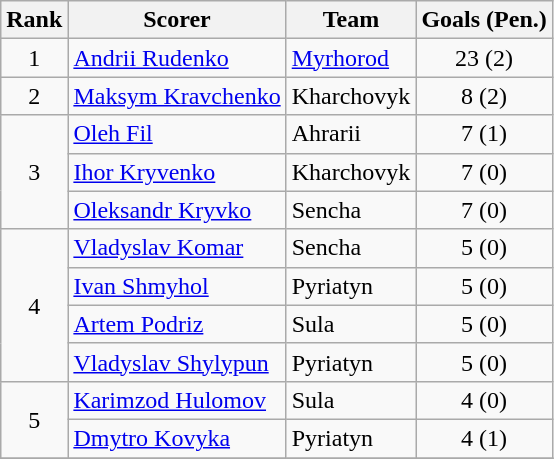<table class="wikitable">
<tr>
<th>Rank</th>
<th>Scorer</th>
<th>Team</th>
<th>Goals (Pen.)</th>
</tr>
<tr>
<td align=center>1</td>
<td> <a href='#'>Andrii Rudenko</a></td>
<td><a href='#'>Myrhorod</a></td>
<td align=center>23 (2)</td>
</tr>
<tr>
<td align=center>2</td>
<td> <a href='#'>Maksym Kravchenko</a></td>
<td>Kharchovyk</td>
<td align=center>8 (2)</td>
</tr>
<tr>
<td align=center rowspan=3>3</td>
<td> <a href='#'>Oleh Fil</a></td>
<td>Ahrarii</td>
<td align=center>7 (1)</td>
</tr>
<tr>
<td> <a href='#'>Ihor Kryvenko</a></td>
<td>Kharchovyk</td>
<td align=center>7 (0)</td>
</tr>
<tr>
<td> <a href='#'>Oleksandr Kryvko</a></td>
<td>Sencha</td>
<td align=center>7 (0)</td>
</tr>
<tr>
<td align=center rowspan=4>4</td>
<td> <a href='#'>Vladyslav Komar</a></td>
<td>Sencha</td>
<td align=center>5 (0)</td>
</tr>
<tr>
<td> <a href='#'>Ivan Shmyhol</a></td>
<td>Pyriatyn</td>
<td align=center>5 (0)</td>
</tr>
<tr>
<td> <a href='#'>Artem Podriz</a></td>
<td>Sula</td>
<td align=center>5 (0)</td>
</tr>
<tr>
<td> <a href='#'>Vladyslav Shylypun</a></td>
<td>Pyriatyn</td>
<td align=center>5 (0)</td>
</tr>
<tr>
<td align=center rowspan=2>5</td>
<td> <a href='#'>Karimzod Hulomov</a></td>
<td>Sula</td>
<td align=center>4 (0)</td>
</tr>
<tr>
<td> <a href='#'>Dmytro Kovyka</a></td>
<td>Pyriatyn</td>
<td align=center>4 (1)</td>
</tr>
<tr>
</tr>
</table>
